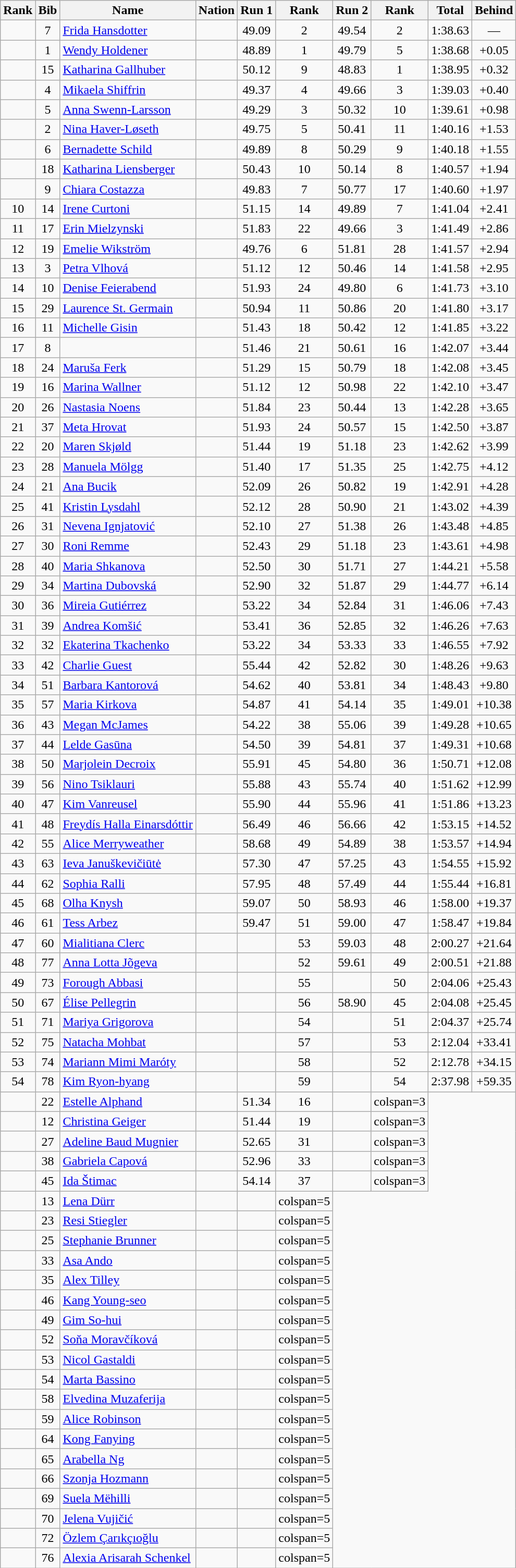<table class="wikitable sortable" style="text-align:center">
<tr>
<th>Rank</th>
<th>Bib</th>
<th>Name</th>
<th>Nation</th>
<th>Run 1</th>
<th>Rank</th>
<th>Run 2</th>
<th>Rank</th>
<th>Total</th>
<th>Behind</th>
</tr>
<tr>
<td></td>
<td>7</td>
<td align="left"><a href='#'>Frida Hansdotter</a></td>
<td align="left"></td>
<td>49.09</td>
<td>2</td>
<td>49.54</td>
<td>2</td>
<td>1:38.63</td>
<td>—</td>
</tr>
<tr>
<td></td>
<td>1</td>
<td align="left"><a href='#'>Wendy Holdener</a></td>
<td align="left"></td>
<td>48.89</td>
<td>1</td>
<td>49.79</td>
<td>5</td>
<td>1:38.68</td>
<td>+0.05</td>
</tr>
<tr>
<td></td>
<td>15</td>
<td align="left"><a href='#'>Katharina Gallhuber</a></td>
<td align="left"></td>
<td>50.12</td>
<td>9</td>
<td>48.83</td>
<td>1</td>
<td>1:38.95</td>
<td>+0.32</td>
</tr>
<tr>
<td></td>
<td>4</td>
<td align="left"><a href='#'>Mikaela Shiffrin</a></td>
<td align="left"></td>
<td>49.37</td>
<td>4</td>
<td>49.66</td>
<td>3</td>
<td>1:39.03</td>
<td>+0.40</td>
</tr>
<tr>
<td></td>
<td>5</td>
<td align="left"><a href='#'>Anna Swenn-Larsson</a></td>
<td align="left"></td>
<td>49.29</td>
<td>3</td>
<td>50.32</td>
<td>10</td>
<td>1:39.61</td>
<td>+0.98</td>
</tr>
<tr>
<td></td>
<td>2</td>
<td align="left"><a href='#'>Nina Haver-Løseth</a></td>
<td align="left"></td>
<td>49.75</td>
<td>5</td>
<td>50.41</td>
<td>11</td>
<td>1:40.16</td>
<td>+1.53</td>
</tr>
<tr>
<td></td>
<td>6</td>
<td align="left"><a href='#'>Bernadette Schild</a></td>
<td align="left"></td>
<td>49.89</td>
<td>8</td>
<td>50.29</td>
<td>9</td>
<td>1:40.18</td>
<td>+1.55</td>
</tr>
<tr>
<td></td>
<td>18</td>
<td align="left"><a href='#'>Katharina Liensberger</a></td>
<td align="left"></td>
<td>50.43</td>
<td>10</td>
<td>50.14</td>
<td>8</td>
<td>1:40.57</td>
<td>+1.94</td>
</tr>
<tr>
<td></td>
<td>9</td>
<td align="left"><a href='#'>Chiara Costazza</a></td>
<td align="left"></td>
<td>49.83</td>
<td>7</td>
<td>50.77</td>
<td>17</td>
<td>1:40.60</td>
<td>+1.97</td>
</tr>
<tr>
<td>10</td>
<td>14</td>
<td align="left"><a href='#'>Irene Curtoni</a></td>
<td align="left"></td>
<td>51.15</td>
<td>14</td>
<td>49.89</td>
<td>7</td>
<td>1:41.04</td>
<td>+2.41</td>
</tr>
<tr>
<td>11</td>
<td>17</td>
<td align="left"><a href='#'>Erin Mielzynski</a></td>
<td align="left"></td>
<td>51.83</td>
<td>22</td>
<td>49.66</td>
<td>3</td>
<td>1:41.49</td>
<td>+2.86</td>
</tr>
<tr>
<td>12</td>
<td>19</td>
<td align="left"><a href='#'>Emelie Wikström</a></td>
<td align="left"></td>
<td>49.76</td>
<td>6</td>
<td>51.81</td>
<td>28</td>
<td>1:41.57</td>
<td>+2.94</td>
</tr>
<tr>
<td>13</td>
<td>3</td>
<td align="left"><a href='#'>Petra Vlhová</a></td>
<td align="left"></td>
<td>51.12</td>
<td>12</td>
<td>50.46</td>
<td>14</td>
<td>1:41.58</td>
<td>+2.95</td>
</tr>
<tr>
<td>14</td>
<td>10</td>
<td align="left"><a href='#'>Denise Feierabend</a></td>
<td align="left"></td>
<td>51.93</td>
<td>24</td>
<td>49.80</td>
<td>6</td>
<td>1:41.73</td>
<td>+3.10</td>
</tr>
<tr>
<td>15</td>
<td>29</td>
<td align="left"><a href='#'>Laurence St. Germain</a></td>
<td align="left"></td>
<td>50.94</td>
<td>11</td>
<td>50.86</td>
<td>20</td>
<td>1:41.80</td>
<td>+3.17</td>
</tr>
<tr>
<td>16</td>
<td>11</td>
<td align="left"><a href='#'>Michelle Gisin</a></td>
<td align="left"></td>
<td>51.43</td>
<td>18</td>
<td>50.42</td>
<td>12</td>
<td>1:41.85</td>
<td>+3.22</td>
</tr>
<tr>
<td>17</td>
<td>8</td>
<td align="left"></td>
<td align="left"></td>
<td>51.46</td>
<td>21</td>
<td>50.61</td>
<td>16</td>
<td>1:42.07</td>
<td>+3.44</td>
</tr>
<tr>
<td>18</td>
<td>24</td>
<td align="left"><a href='#'>Maruša Ferk</a></td>
<td align="left"></td>
<td>51.29</td>
<td>15</td>
<td>50.79</td>
<td>18</td>
<td>1:42.08</td>
<td>+3.45</td>
</tr>
<tr>
<td>19</td>
<td>16</td>
<td align="left"><a href='#'>Marina Wallner</a></td>
<td align="left"></td>
<td>51.12</td>
<td>12</td>
<td>50.98</td>
<td>22</td>
<td>1:42.10</td>
<td>+3.47</td>
</tr>
<tr>
<td>20</td>
<td>26</td>
<td align="left"><a href='#'>Nastasia Noens</a></td>
<td align="left"></td>
<td>51.84</td>
<td>23</td>
<td>50.44</td>
<td>13</td>
<td>1:42.28</td>
<td>+3.65</td>
</tr>
<tr>
<td>21</td>
<td>37</td>
<td align="left"><a href='#'>Meta Hrovat</a></td>
<td align="left"></td>
<td>51.93</td>
<td>24</td>
<td>50.57</td>
<td>15</td>
<td>1:42.50</td>
<td>+3.87</td>
</tr>
<tr>
<td>22</td>
<td>20</td>
<td align="left"><a href='#'>Maren Skjøld</a></td>
<td align="left"></td>
<td>51.44</td>
<td>19</td>
<td>51.18</td>
<td>23</td>
<td>1:42.62</td>
<td>+3.99</td>
</tr>
<tr>
<td>23</td>
<td>28</td>
<td align="left"><a href='#'>Manuela Mölgg</a></td>
<td align="left"></td>
<td>51.40</td>
<td>17</td>
<td>51.35</td>
<td>25</td>
<td>1:42.75</td>
<td>+4.12</td>
</tr>
<tr>
<td>24</td>
<td>21</td>
<td align="left"><a href='#'>Ana Bucik</a></td>
<td align="left"></td>
<td>52.09</td>
<td>26</td>
<td>50.82</td>
<td>19</td>
<td>1:42.91</td>
<td>+4.28</td>
</tr>
<tr>
<td>25</td>
<td>41</td>
<td align="left"><a href='#'>Kristin Lysdahl</a></td>
<td align="left"></td>
<td>52.12</td>
<td>28</td>
<td>50.90</td>
<td>21</td>
<td>1:43.02</td>
<td>+4.39</td>
</tr>
<tr>
<td>26</td>
<td>31</td>
<td align="left"><a href='#'>Nevena Ignjatović</a></td>
<td align="left"></td>
<td>52.10</td>
<td>27</td>
<td>51.38</td>
<td>26</td>
<td>1:43.48</td>
<td>+4.85</td>
</tr>
<tr>
<td>27</td>
<td>30</td>
<td align="left"><a href='#'>Roni Remme</a></td>
<td align="left"></td>
<td>52.43</td>
<td>29</td>
<td>51.18</td>
<td>23</td>
<td>1:43.61</td>
<td>+4.98</td>
</tr>
<tr>
<td>28</td>
<td>40</td>
<td align="left"><a href='#'>Maria Shkanova</a></td>
<td align="left"></td>
<td>52.50</td>
<td>30</td>
<td>51.71</td>
<td>27</td>
<td>1:44.21</td>
<td>+5.58</td>
</tr>
<tr>
<td>29</td>
<td>34</td>
<td align="left"><a href='#'>Martina Dubovská</a></td>
<td align="left"></td>
<td>52.90</td>
<td>32</td>
<td>51.87</td>
<td>29</td>
<td>1:44.77</td>
<td>+6.14</td>
</tr>
<tr>
<td>30</td>
<td>36</td>
<td align="left"><a href='#'>Mireia Gutiérrez</a></td>
<td align="left"></td>
<td>53.22</td>
<td>34</td>
<td>52.84</td>
<td>31</td>
<td>1:46.06</td>
<td>+7.43</td>
</tr>
<tr>
<td>31</td>
<td>39</td>
<td align="left"><a href='#'>Andrea Komšić</a></td>
<td align="left"></td>
<td>53.41</td>
<td>36</td>
<td>52.85</td>
<td>32</td>
<td>1:46.26</td>
<td>+7.63</td>
</tr>
<tr>
<td>32</td>
<td>32</td>
<td align="left"><a href='#'>Ekaterina Tkachenko</a></td>
<td align="left"></td>
<td>53.22</td>
<td>34</td>
<td>53.33</td>
<td>33</td>
<td>1:46.55</td>
<td>+7.92</td>
</tr>
<tr>
<td>33</td>
<td>42</td>
<td align="left"><a href='#'>Charlie Guest</a></td>
<td align="left"></td>
<td>55.44</td>
<td>42</td>
<td>52.82</td>
<td>30</td>
<td>1:48.26</td>
<td>+9.63</td>
</tr>
<tr>
<td>34</td>
<td>51</td>
<td align="left"><a href='#'>Barbara Kantorová</a></td>
<td align="left"></td>
<td>54.62</td>
<td>40</td>
<td>53.81</td>
<td>34</td>
<td>1:48.43</td>
<td>+9.80</td>
</tr>
<tr>
<td>35</td>
<td>57</td>
<td align="left"><a href='#'>Maria Kirkova</a></td>
<td align="left"></td>
<td>54.87</td>
<td>41</td>
<td>54.14</td>
<td>35</td>
<td>1:49.01</td>
<td>+10.38</td>
</tr>
<tr>
<td>36</td>
<td>43</td>
<td align="left"><a href='#'>Megan McJames</a></td>
<td align="left"></td>
<td>54.22</td>
<td>38</td>
<td>55.06</td>
<td>39</td>
<td>1:49.28</td>
<td>+10.65</td>
</tr>
<tr>
<td>37</td>
<td>44</td>
<td align="left"><a href='#'>Lelde Gasūna</a></td>
<td align="left"></td>
<td>54.50</td>
<td>39</td>
<td>54.81</td>
<td>37</td>
<td>1:49.31</td>
<td>+10.68</td>
</tr>
<tr>
<td>38</td>
<td>50</td>
<td align="left"><a href='#'>Marjolein Decroix</a></td>
<td align="left"></td>
<td>55.91</td>
<td>45</td>
<td>54.80</td>
<td>36</td>
<td>1:50.71</td>
<td>+12.08</td>
</tr>
<tr>
<td>39</td>
<td>56</td>
<td align="left"><a href='#'>Nino Tsiklauri</a></td>
<td align="left"></td>
<td>55.88</td>
<td>43</td>
<td>55.74</td>
<td>40</td>
<td>1:51.62</td>
<td>+12.99</td>
</tr>
<tr>
<td>40</td>
<td>47</td>
<td align="left"><a href='#'>Kim Vanreusel</a></td>
<td align="left"></td>
<td>55.90</td>
<td>44</td>
<td>55.96</td>
<td>41</td>
<td>1:51.86</td>
<td>+13.23</td>
</tr>
<tr>
<td>41</td>
<td>48</td>
<td align="left"><a href='#'>Freydís Halla Einarsdóttir</a></td>
<td align="left"></td>
<td>56.49</td>
<td>46</td>
<td>56.66</td>
<td>42</td>
<td>1:53.15</td>
<td>+14.52</td>
</tr>
<tr>
<td>42</td>
<td>55</td>
<td align="left"><a href='#'>Alice Merryweather</a></td>
<td align="left"></td>
<td>58.68</td>
<td>49</td>
<td>54.89</td>
<td>38</td>
<td>1:53.57</td>
<td>+14.94</td>
</tr>
<tr>
<td>43</td>
<td>63</td>
<td align="left"><a href='#'>Ieva Januškevičiūtė</a></td>
<td align="left"></td>
<td>57.30</td>
<td>47</td>
<td>57.25</td>
<td>43</td>
<td>1:54.55</td>
<td>+15.92</td>
</tr>
<tr>
<td>44</td>
<td>62</td>
<td align="left"><a href='#'>Sophia Ralli</a></td>
<td align="left"></td>
<td>57.95</td>
<td>48</td>
<td>57.49</td>
<td>44</td>
<td>1:55.44</td>
<td>+16.81</td>
</tr>
<tr>
<td>45</td>
<td>68</td>
<td align="left"><a href='#'>Olha Knysh</a></td>
<td align="left"></td>
<td>59.07</td>
<td>50</td>
<td>58.93</td>
<td>46</td>
<td>1:58.00</td>
<td>+19.37</td>
</tr>
<tr>
<td>46</td>
<td>61</td>
<td align="left"><a href='#'>Tess Arbez</a></td>
<td align="left"></td>
<td>59.47</td>
<td>51</td>
<td>59.00</td>
<td>47</td>
<td>1:58.47</td>
<td>+19.84</td>
</tr>
<tr>
<td>47</td>
<td>60</td>
<td align="left"><a href='#'>Mialitiana Clerc</a></td>
<td align="left"></td>
<td></td>
<td>53</td>
<td>59.03</td>
<td>48</td>
<td>2:00.27</td>
<td>+21.64</td>
</tr>
<tr>
<td>48</td>
<td>77</td>
<td align="left"><a href='#'>Anna Lotta Jõgeva</a></td>
<td align="left"></td>
<td></td>
<td>52</td>
<td>59.61</td>
<td>49</td>
<td>2:00.51</td>
<td>+21.88</td>
</tr>
<tr>
<td>49</td>
<td>73</td>
<td align="left"><a href='#'>Forough Abbasi</a></td>
<td align="left"></td>
<td></td>
<td>55</td>
<td></td>
<td>50</td>
<td>2:04.06</td>
<td>+25.43</td>
</tr>
<tr>
<td>50</td>
<td>67</td>
<td align="left"><a href='#'>Élise Pellegrin</a></td>
<td align="left"></td>
<td></td>
<td>56</td>
<td>58.90</td>
<td>45</td>
<td>2:04.08</td>
<td>+25.45</td>
</tr>
<tr>
<td>51</td>
<td>71</td>
<td align="left"><a href='#'>Mariya Grigorova</a></td>
<td align="left"></td>
<td></td>
<td>54</td>
<td></td>
<td>51</td>
<td>2:04.37</td>
<td>+25.74</td>
</tr>
<tr>
<td>52</td>
<td>75</td>
<td align="left"><a href='#'>Natacha Mohbat</a></td>
<td align="left"></td>
<td></td>
<td>57</td>
<td></td>
<td>53</td>
<td>2:12.04</td>
<td>+33.41</td>
</tr>
<tr>
<td>53</td>
<td>74</td>
<td align="left"><a href='#'>Mariann Mimi Maróty</a></td>
<td align="left"></td>
<td></td>
<td>58</td>
<td></td>
<td>52</td>
<td>2:12.78</td>
<td>+34.15</td>
</tr>
<tr>
<td>54</td>
<td>78</td>
<td align="left"><a href='#'>Kim Ryon-hyang</a></td>
<td align="left"></td>
<td></td>
<td>59</td>
<td></td>
<td>54</td>
<td>2:37.98</td>
<td>+59.35</td>
</tr>
<tr>
<td></td>
<td>22</td>
<td align="left"><a href='#'>Estelle Alphand</a></td>
<td align="left"></td>
<td>51.34</td>
<td>16</td>
<td></td>
<td>colspan=3 </td>
</tr>
<tr>
<td></td>
<td>12</td>
<td align="left"><a href='#'>Christina Geiger</a></td>
<td align="left"></td>
<td>51.44</td>
<td>19</td>
<td></td>
<td>colspan=3 </td>
</tr>
<tr>
<td></td>
<td>27</td>
<td align="left"><a href='#'>Adeline Baud Mugnier</a></td>
<td align="left"></td>
<td>52.65</td>
<td>31</td>
<td></td>
<td>colspan=3 </td>
</tr>
<tr>
<td></td>
<td>38</td>
<td align="left"><a href='#'>Gabriela Capová</a></td>
<td align="left"></td>
<td>52.96</td>
<td>33</td>
<td></td>
<td>colspan=3 </td>
</tr>
<tr>
<td></td>
<td>45</td>
<td align="left"><a href='#'>Ida Štimac</a></td>
<td align="left"></td>
<td>54.14</td>
<td>37</td>
<td></td>
<td>colspan=3 </td>
</tr>
<tr>
<td></td>
<td>13</td>
<td align="left"><a href='#'>Lena Dürr</a></td>
<td align="left"></td>
<td></td>
<td>colspan=5 </td>
</tr>
<tr>
<td></td>
<td>23</td>
<td align="left"><a href='#'>Resi Stiegler</a></td>
<td align="left"></td>
<td></td>
<td>colspan=5 </td>
</tr>
<tr>
<td></td>
<td>25</td>
<td align="left"><a href='#'>Stephanie Brunner</a></td>
<td align="left"></td>
<td></td>
<td>colspan=5 </td>
</tr>
<tr>
<td></td>
<td>33</td>
<td align="left"><a href='#'>Asa Ando</a></td>
<td align="left"></td>
<td></td>
<td>colspan=5 </td>
</tr>
<tr>
<td></td>
<td>35</td>
<td align="left"><a href='#'>Alex Tilley</a></td>
<td align="left"></td>
<td></td>
<td>colspan=5 </td>
</tr>
<tr>
<td></td>
<td>46</td>
<td align="left"><a href='#'>Kang Young-seo</a></td>
<td align="left"></td>
<td></td>
<td>colspan=5 </td>
</tr>
<tr>
<td></td>
<td>49</td>
<td align="left"><a href='#'>Gim So-hui</a></td>
<td align="left"></td>
<td></td>
<td>colspan=5 </td>
</tr>
<tr>
<td></td>
<td>52</td>
<td align="left"><a href='#'>Soňa Moravčíková</a></td>
<td align="left"></td>
<td></td>
<td>colspan=5 </td>
</tr>
<tr>
<td></td>
<td>53</td>
<td align="left"><a href='#'>Nicol Gastaldi</a></td>
<td align="left"></td>
<td></td>
<td>colspan=5 </td>
</tr>
<tr>
<td></td>
<td>54</td>
<td align="left"><a href='#'>Marta Bassino</a></td>
<td align="left"></td>
<td></td>
<td>colspan=5 </td>
</tr>
<tr>
<td></td>
<td>58</td>
<td align="left"><a href='#'>Elvedina Muzaferija</a></td>
<td align="left"></td>
<td></td>
<td>colspan=5 </td>
</tr>
<tr>
<td></td>
<td>59</td>
<td align="left"><a href='#'>Alice Robinson</a></td>
<td align="left"></td>
<td></td>
<td>colspan=5 </td>
</tr>
<tr>
<td></td>
<td>64</td>
<td align="left"><a href='#'>Kong Fanying</a></td>
<td align="left"></td>
<td></td>
<td>colspan=5 </td>
</tr>
<tr>
<td></td>
<td>65</td>
<td align="left"><a href='#'>Arabella Ng</a></td>
<td align="left"></td>
<td></td>
<td>colspan=5 </td>
</tr>
<tr>
<td></td>
<td>66</td>
<td align="left"><a href='#'>Szonja Hozmann</a></td>
<td align="left"></td>
<td></td>
<td>colspan=5 </td>
</tr>
<tr>
<td></td>
<td>69</td>
<td align="left"><a href='#'>Suela Mëhilli</a></td>
<td align="left"></td>
<td></td>
<td>colspan=5 </td>
</tr>
<tr>
<td></td>
<td>70</td>
<td align="left"><a href='#'>Jelena Vujičić</a></td>
<td align="left"></td>
<td></td>
<td>colspan=5 </td>
</tr>
<tr>
<td></td>
<td>72</td>
<td align="left"><a href='#'>Özlem Çarıkçıoğlu</a></td>
<td align="left"></td>
<td></td>
<td>colspan=5 </td>
</tr>
<tr>
<td></td>
<td>76</td>
<td align="left"><a href='#'>Alexia Arisarah Schenkel</a></td>
<td align="left"></td>
<td></td>
<td>colspan=5 </td>
</tr>
</table>
